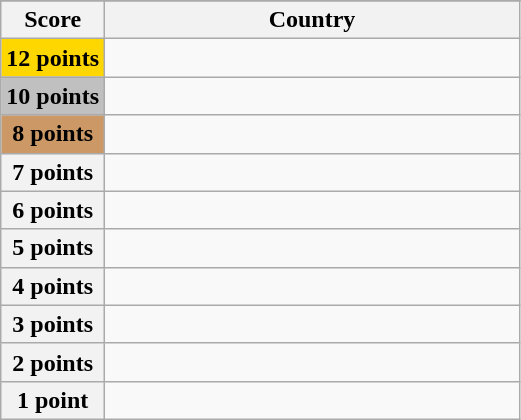<table class="wikitable">
<tr>
</tr>
<tr>
<th scope="col" width="20%">Score</th>
<th scope="col">Country</th>
</tr>
<tr>
<th scope="row" style="background:gold">12 points</th>
<td></td>
</tr>
<tr>
<th scope="row" style="background:silver">10 points</th>
<td></td>
</tr>
<tr>
<th scope="row" style="background:#CC9966">8 points</th>
<td></td>
</tr>
<tr>
<th scope="row">7 points</th>
<td></td>
</tr>
<tr>
<th scope="row">6 points</th>
<td></td>
</tr>
<tr>
<th scope="row">5 points</th>
<td></td>
</tr>
<tr>
<th scope="row">4 points</th>
<td></td>
</tr>
<tr>
<th scope="row">3 points</th>
<td></td>
</tr>
<tr>
<th scope="row">2 points</th>
<td></td>
</tr>
<tr>
<th scope="row">1 point</th>
<td></td>
</tr>
</table>
